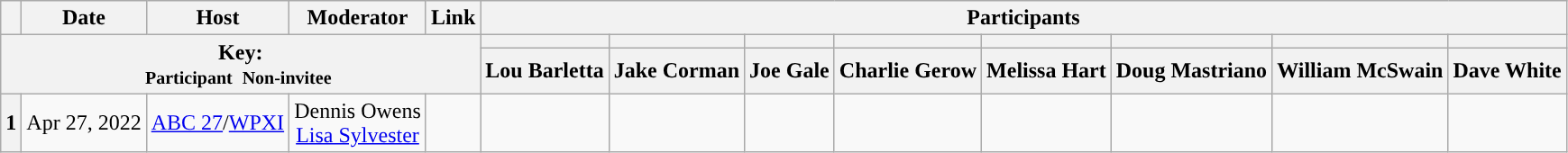<table class="wikitable" style="text-align:center;">
<tr>
<th scope="col"></th>
<th scope="col">Date</th>
<th scope="col">Host</th>
<th scope="col">Moderator</th>
<th scope="col">Link</th>
<th colspan="8" scope="col">Participants</th>
</tr>
<tr>
<th colspan="5" rowspan="2">Key:<br> <small>Participant </small>  <small>Non-invitee </small></th>
<th scope="col" style="background:"></th>
<th scope="col" style="background:"></th>
<th scope="col" style="background:"></th>
<th scope="col" style="background:"></th>
<th scope="col" style="background:"></th>
<th scope="col" style="background:"></th>
<th scope="col" style="background:"></th>
<th scope="col" style="background:"></th>
</tr>
<tr>
<th scope="col">Lou Barletta</th>
<th scope="col">Jake Corman</th>
<th scope="col">Joe Gale</th>
<th scope="col">Charlie Gerow</th>
<th scope="col">Melissa Hart</th>
<th scope="col">Doug Mastriano</th>
<th scope="col">William McSwain</th>
<th scope="col">Dave White</th>
</tr>
<tr>
<th scope="row">1</th>
<td style="white-space:nowrap;">Apr 27, 2022</td>
<td style="white-space:nowrap;"><a href='#'>ABC 27</a>/<a href='#'>WPXI</a></td>
<td style="white-space:nowrap;">Dennis Owens<br><a href='#'>Lisa Sylvester</a></td>
<td style="white-space:nowrap;"></td>
<td></td>
<td></td>
<td></td>
<td></td>
<td></td>
<td></td>
<td></td>
<td></td>
</tr>
</table>
